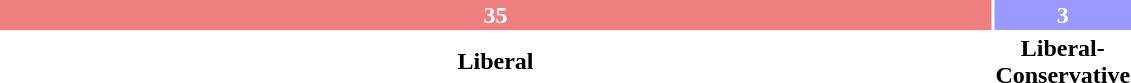<table style="width:60%; text-align:center;">
<tr style="color:white;">
<td style="background:#F08080; width:92.11%;"><strong>35</strong></td>
<td style="background:#9999FF; width:7.89%;"><strong>3</strong></td>
</tr>
<tr>
<td><span><strong>Liberal</strong></span></td>
<td><span><strong>Liberal-Conservative</strong></span></td>
</tr>
</table>
